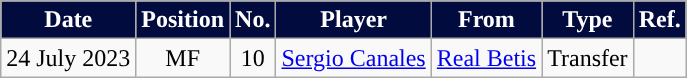<table class="wikitable plainrowheaders sortable">
<tr>
<th style="background:#020B3E; color:#FFFFFF; ">Date</th>
<th style="background:#020B3E; color:#FFFFFF; ">Position</th>
<th style="background:#020B3E; color:#FFFFFF; ">No.</th>
<th style="background:#020B3E; color:#FFFFFF; ">Player</th>
<th style="background:#020B3E; color:#FFFFFF; ">From</th>
<th style="background:#020B3E; color:#FFFFFF; ">Type</th>
<th style="background:#020B3E; color:#FFFFFF; ">Ref.</th>
</tr>
<tr>
<td>24 July 2023</td>
<td style="text-align:center;">MF</td>
<td style="text-align:center;">10</td>
<td style="text-align:left;"> <a href='#'>Sergio Canales</a></td>
<td style="text-align:left;"> <a href='#'>Real Betis</a></td>
<td>Transfer</td>
<td></td>
</tr>
</table>
